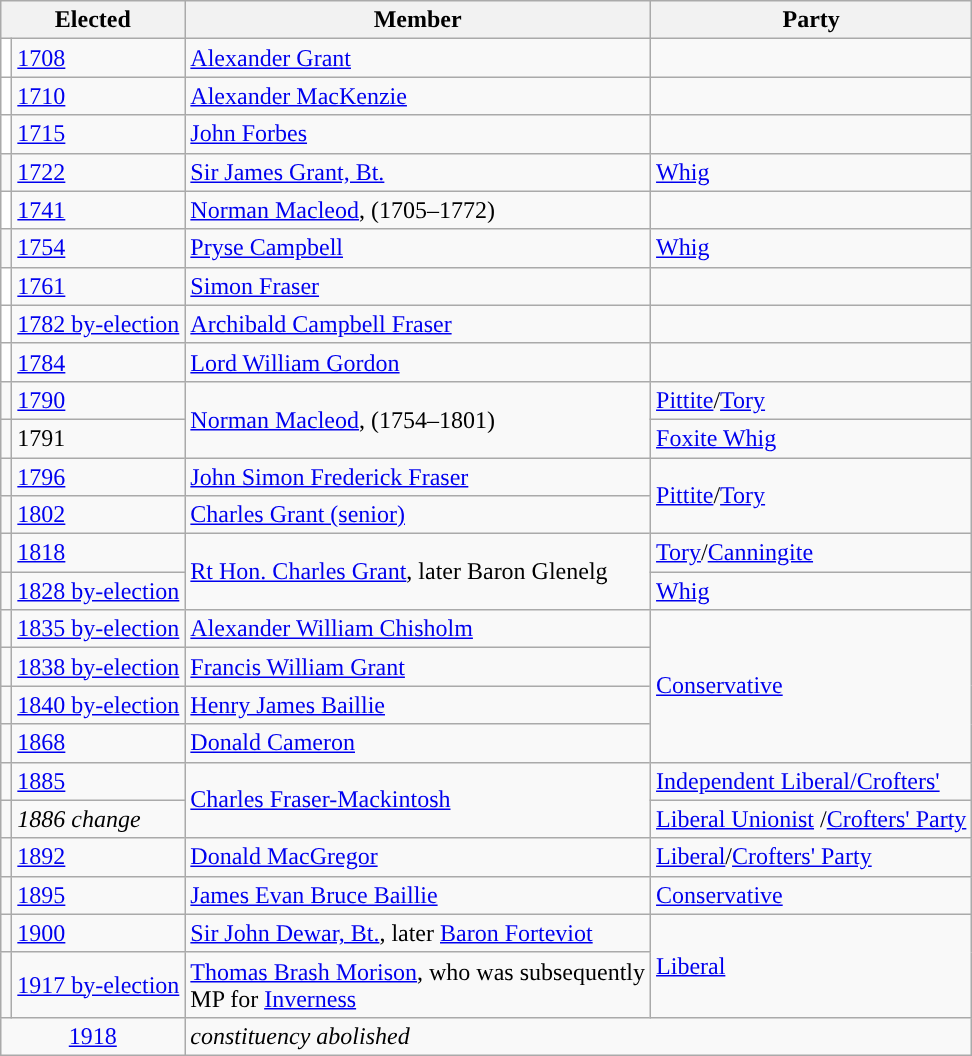<table class="wikitable">
<tr>
<th colspan="2">Elected</th>
<th>Member</th>
<th>Party</th>
</tr>
<tr>
<td style="color:inherit;background-color: white"></td>
<td><a href='#'>1708</a></td>
<td><a href='#'>Alexander Grant</a></td>
<td></td>
</tr>
<tr>
<td style="color:inherit;background-color: white"></td>
<td><a href='#'>1710</a></td>
<td><a href='#'>Alexander MacKenzie</a></td>
<td></td>
</tr>
<tr>
<td style="color:inherit;background-color: white"></td>
<td><a href='#'>1715</a></td>
<td><a href='#'>John Forbes</a></td>
<td></td>
</tr>
<tr>
<td style="color:inherit;background-color: "></td>
<td><a href='#'>1722</a></td>
<td><a href='#'>Sir James Grant, Bt.</a></td>
<td><a href='#'>Whig</a></td>
</tr>
<tr>
<td style="color:inherit;background-color: white"></td>
<td><a href='#'>1741</a></td>
<td><a href='#'>Norman Macleod</a>, (1705–1772)</td>
<td></td>
</tr>
<tr>
<td style="color:inherit;background-color: "></td>
<td><a href='#'>1754</a></td>
<td><a href='#'>Pryse Campbell</a></td>
<td><a href='#'>Whig</a></td>
</tr>
<tr>
<td style="color:inherit;background-color: white"></td>
<td><a href='#'>1761</a></td>
<td><a href='#'>Simon Fraser</a></td>
<td></td>
</tr>
<tr>
<td style="color:inherit;background-color: white"></td>
<td><a href='#'>1782 by-election</a></td>
<td><a href='#'>Archibald Campbell Fraser</a></td>
<td></td>
</tr>
<tr>
<td style="color:inherit;background-color: white"></td>
<td><a href='#'>1784</a></td>
<td><a href='#'>Lord William Gordon</a> </td>
<td></td>
</tr>
<tr>
<td style="color:inherit;background-color: "></td>
<td><a href='#'>1790</a></td>
<td rowspan="2"><a href='#'>Norman Macleod</a>, (1754–1801)</td>
<td><a href='#'>Pittite</a>/<a href='#'>Tory</a></td>
</tr>
<tr>
<td style="color:inherit;background-color: "></td>
<td>1791</td>
<td><a href='#'>Foxite Whig</a></td>
</tr>
<tr>
<td style="color:inherit;background-color: "></td>
<td><a href='#'>1796</a></td>
<td><a href='#'>John Simon Frederick Fraser</a></td>
<td rowspan="2"><a href='#'>Pittite</a>/<a href='#'>Tory</a></td>
</tr>
<tr>
<td style="color:inherit;background-color: "></td>
<td><a href='#'>1802</a></td>
<td><a href='#'>Charles Grant (senior)</a></td>
</tr>
<tr>
<td style="color:inherit;background-color: "></td>
<td><a href='#'>1818</a></td>
<td rowspan="2"><a href='#'>Rt Hon. Charles Grant</a>, later Baron Glenelg</td>
<td><a href='#'>Tory</a>/<a href='#'>Canningite</a></td>
</tr>
<tr>
<td style="color:inherit;background-color: "></td>
<td><a href='#'>1828 by-election</a></td>
<td><a href='#'>Whig</a></td>
</tr>
<tr>
<td style="color:inherit;background-color: "></td>
<td><a href='#'>1835 by-election</a></td>
<td><a href='#'>Alexander William Chisholm</a></td>
<td rowspan="4"><a href='#'>Conservative</a></td>
</tr>
<tr>
<td style="color:inherit;background-color: "></td>
<td><a href='#'>1838 by-election</a></td>
<td><a href='#'>Francis William Grant</a></td>
</tr>
<tr>
<td style="color:inherit;background-color: "></td>
<td><a href='#'>1840 by-election</a></td>
<td><a href='#'>Henry James Baillie</a></td>
</tr>
<tr>
<td style="color:inherit;background-color: "></td>
<td><a href='#'>1868</a></td>
<td><a href='#'>Donald Cameron</a></td>
</tr>
<tr>
<td style="color:inherit;background-color: "></td>
<td><a href='#'>1885</a></td>
<td rowspan="2"><a href='#'>Charles Fraser-Mackintosh</a></td>
<td><a href='#'>Independent Liberal/Crofters'</a></td>
</tr>
<tr>
<td style="color:inherit;background-color: "></td>
<td><em>1886 change</em></td>
<td><a href='#'>Liberal Unionist</a> /<a href='#'>Crofters' Party</a></td>
</tr>
<tr>
<td style="color:inherit;background-color: "></td>
<td><a href='#'>1892</a></td>
<td><a href='#'>Donald MacGregor</a></td>
<td><a href='#'>Liberal</a>/<a href='#'>Crofters' Party</a></td>
</tr>
<tr>
<td style="color:inherit;background-color: "></td>
<td><a href='#'>1895</a></td>
<td><a href='#'>James Evan Bruce Baillie</a></td>
<td><a href='#'>Conservative</a></td>
</tr>
<tr>
<td style="color:inherit;background-color: "></td>
<td><a href='#'>1900</a></td>
<td><a href='#'>Sir John Dewar, Bt.</a>, later <a href='#'>Baron Forteviot</a></td>
<td rowspan="2"><a href='#'>Liberal</a></td>
</tr>
<tr>
<td style="color:inherit;background-color: "></td>
<td><a href='#'>1917 by-election</a></td>
<td><a href='#'>Thomas Brash Morison</a>, who was subsequently<br>MP for <a href='#'>Inverness</a></td>
</tr>
<tr>
<td colspan="2" align="center"><a href='#'>1918</a></td>
<td colspan="2"><em>constituency abolished</em></td>
</tr>
</table>
